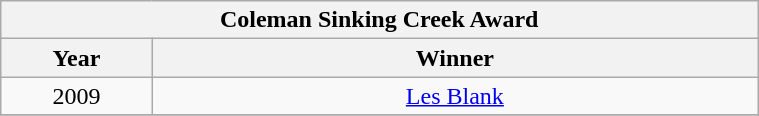<table class="wikitable" width="40%">
<tr>
<th colspan="2" align="center">Coleman Sinking Creek Award</th>
</tr>
<tr>
<th width="20%">Year</th>
<th width="80%">Winner</th>
</tr>
<tr>
<td align="center">2009</td>
<td align="center"><a href='#'>Les Blank</a></td>
</tr>
<tr>
</tr>
</table>
